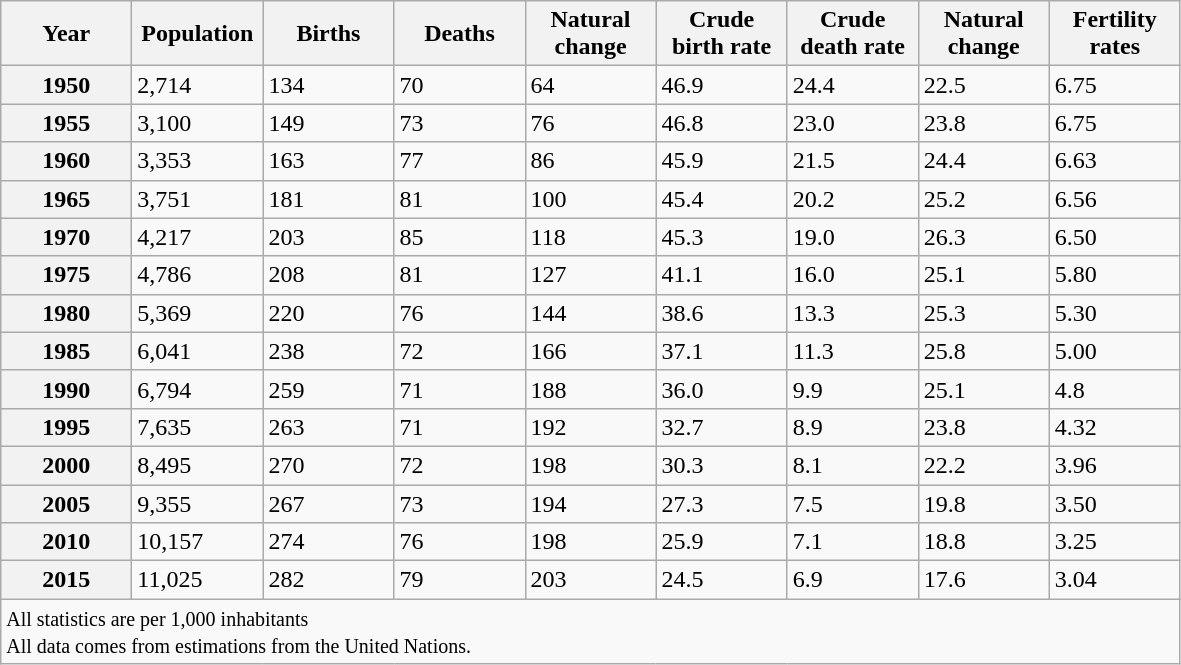<table class="wikitable sortable center">
<tr>
<th width="80pt">Year</th>
<th width="80pt">Population</th>
<th width="80pt">Births</th>
<th width="80pt">Deaths</th>
<th width="80pt">Natural change</th>
<th width="80pt">Crude birth rate</th>
<th width="80pt">Crude death rate</th>
<th width="80pt">Natural change</th>
<th width="80pt">Fertility rates</th>
</tr>
<tr>
<th>1950</th>
<td>2,714</td>
<td>134</td>
<td>70</td>
<td>64</td>
<td>46.9</td>
<td>24.4</td>
<td>22.5</td>
<td>6.75</td>
</tr>
<tr>
<th>1955</th>
<td>3,100</td>
<td>149</td>
<td>73</td>
<td>76</td>
<td>46.8</td>
<td>23.0</td>
<td>23.8</td>
<td>6.75</td>
</tr>
<tr>
<th>1960</th>
<td>3,353</td>
<td>163</td>
<td>77</td>
<td>86</td>
<td>45.9</td>
<td>21.5</td>
<td>24.4</td>
<td>6.63</td>
</tr>
<tr>
<th>1965</th>
<td>3,751</td>
<td>181</td>
<td>81</td>
<td>100</td>
<td>45.4</td>
<td>20.2</td>
<td>25.2</td>
<td>6.56</td>
</tr>
<tr>
<th>1970</th>
<td>4,217</td>
<td>203</td>
<td>85</td>
<td>118</td>
<td>45.3</td>
<td>19.0</td>
<td>26.3</td>
<td>6.50</td>
</tr>
<tr>
<th>1975</th>
<td>4,786</td>
<td>208</td>
<td>81</td>
<td>127</td>
<td>41.1</td>
<td>16.0</td>
<td>25.1</td>
<td>5.80</td>
</tr>
<tr>
<th>1980</th>
<td>5,369</td>
<td>220</td>
<td>76</td>
<td>144</td>
<td>38.6</td>
<td>13.3</td>
<td>25.3</td>
<td>5.30</td>
</tr>
<tr>
<th>1985</th>
<td>6,041</td>
<td>238</td>
<td>72</td>
<td>166</td>
<td>37.1</td>
<td>11.3</td>
<td>25.8</td>
<td>5.00</td>
</tr>
<tr>
<th>1990</th>
<td>6,794</td>
<td>259</td>
<td>71</td>
<td>188</td>
<td>36.0</td>
<td>9.9</td>
<td>25.1</td>
<td>4.8</td>
</tr>
<tr>
<th>1995</th>
<td>7,635</td>
<td>263</td>
<td>71</td>
<td>192</td>
<td>32.7</td>
<td>8.9</td>
<td>23.8</td>
<td>4.32</td>
</tr>
<tr>
<th>2000</th>
<td>8,495</td>
<td>270</td>
<td>72</td>
<td>198</td>
<td>30.3</td>
<td>8.1</td>
<td>22.2</td>
<td>3.96</td>
</tr>
<tr>
<th>2005</th>
<td>9,355</td>
<td>267</td>
<td>73</td>
<td>194</td>
<td>27.3</td>
<td>7.5</td>
<td>19.8</td>
<td>3.50</td>
</tr>
<tr>
<th>2010</th>
<td>10,157</td>
<td>274</td>
<td>76</td>
<td>198</td>
<td>25.9</td>
<td>7.1</td>
<td>18.8</td>
<td>3.25</td>
</tr>
<tr>
<th>2015</th>
<td>11,025</td>
<td>282</td>
<td>79</td>
<td>203</td>
<td>24.5</td>
<td>6.9</td>
<td>17.6</td>
<td>3.04</td>
</tr>
<tr>
<td colspan="9" align="left"><small>All statistics are per 1,000 inhabitants<br>All data comes from estimations from the United Nations.</small></td>
</tr>
</table>
